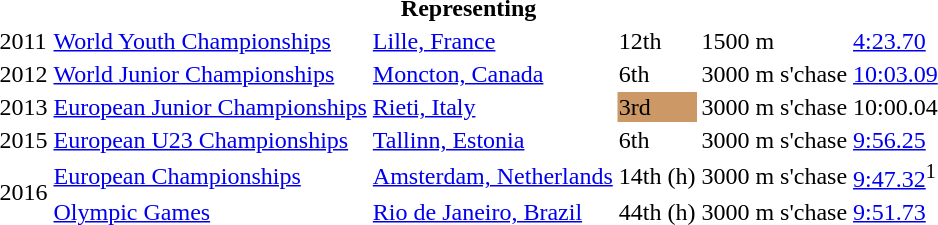<table>
<tr>
<th colspan="6">Representing </th>
</tr>
<tr>
<td>2011</td>
<td><a href='#'>World Youth Championships</a></td>
<td><a href='#'>Lille, France</a></td>
<td>12th</td>
<td>1500 m</td>
<td><a href='#'>4:23.70</a></td>
</tr>
<tr>
<td>2012</td>
<td><a href='#'>World Junior Championships</a></td>
<td><a href='#'>Moncton, Canada</a></td>
<td>6th</td>
<td>3000 m s'chase</td>
<td><a href='#'>10:03.09</a></td>
</tr>
<tr>
<td>2013</td>
<td><a href='#'>European Junior Championships</a></td>
<td><a href='#'>Rieti, Italy</a></td>
<td bgcolor=cc9966>3rd</td>
<td>3000 m s'chase</td>
<td>10:00.04</td>
</tr>
<tr>
<td>2015</td>
<td><a href='#'>European U23 Championships</a></td>
<td><a href='#'>Tallinn, Estonia</a></td>
<td>6th</td>
<td>3000 m s'chase</td>
<td><a href='#'>9:56.25</a></td>
</tr>
<tr>
<td rowspan=2>2016</td>
<td><a href='#'>European Championships</a></td>
<td><a href='#'>Amsterdam, Netherlands</a></td>
<td>14th (h)</td>
<td>3000 m s'chase</td>
<td><a href='#'>9:47.32</a><sup>1</sup></td>
</tr>
<tr>
<td><a href='#'>Olympic Games</a></td>
<td><a href='#'>Rio de Janeiro, Brazil</a></td>
<td>44th (h)</td>
<td>3000 m s'chase</td>
<td><a href='#'>9:51.73</a></td>
</tr>
</table>
